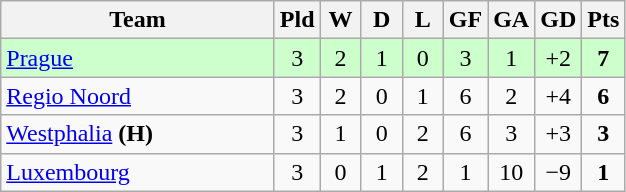<table class="wikitable" style="text-align:center;">
<tr>
<th width=175>Team</th>
<th width=20 abbr="Played">Pld</th>
<th width=20 abbr="Won">W</th>
<th width=20 abbr="Drawn">D</th>
<th width=20 abbr="Lost">L</th>
<th width=20 abbr="Goals for">GF</th>
<th width=20 abbr="Goals against">GA</th>
<th width=20 abbr="Goal difference">GD</th>
<th width=20 abbr="Points">Pts</th>
</tr>
<tr bgcolor=#ccffcc>
<td align=left> <a href='#'>Prague</a></td>
<td>3</td>
<td>2</td>
<td>1</td>
<td>0</td>
<td>3</td>
<td>1</td>
<td>+2</td>
<td><strong>7</strong></td>
</tr>
<tr>
<td align=left> <a href='#'>Regio Noord</a></td>
<td>3</td>
<td>2</td>
<td>0</td>
<td>1</td>
<td>6</td>
<td>2</td>
<td>+4</td>
<td><strong>6</strong></td>
</tr>
<tr>
<td align=left> <a href='#'>Westphalia</a> <strong>(H)</strong></td>
<td>3</td>
<td>1</td>
<td>0</td>
<td>2</td>
<td>6</td>
<td>3</td>
<td>+3</td>
<td><strong>3</strong></td>
</tr>
<tr>
<td align=left> <a href='#'>Luxembourg</a></td>
<td>3</td>
<td>0</td>
<td>1</td>
<td>2</td>
<td>1</td>
<td>10</td>
<td>−9</td>
<td><strong>1</strong></td>
</tr>
</table>
